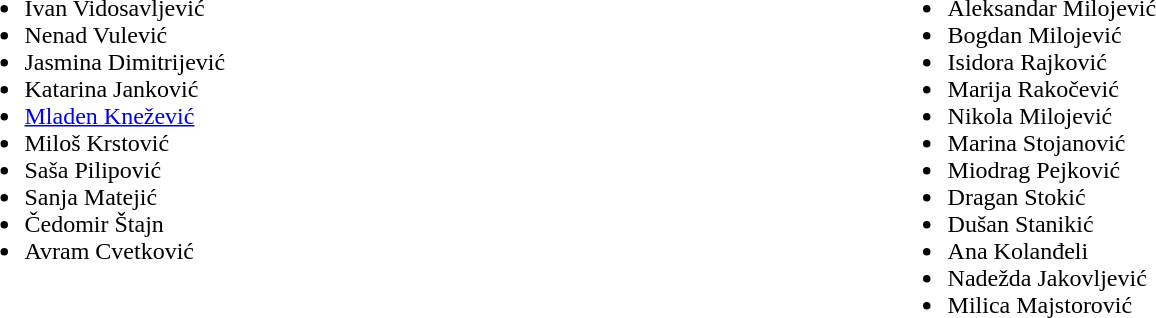<table width=99%>
<tr valign=top>
<td><br><ul><li>Ivan Vidosavljević</li><li>Nenad Vulević</li><li>Jasmina Dimitrijević</li><li>Katarina Janković</li><li><a href='#'>Mladen Knežević</a></li><li>Miloš Krstović</li><li>Saša Pilipović</li><li>Sanja Matejić</li><li>Čedomir Štajn</li><li>Avram Cvetković</li></ul></td>
<td><br><ul><li>Aleksandar Milojević</li><li>Bogdan Milojević</li><li>Isidora Rajković</li><li>Marija Rakočević</li><li>Nikola Milojević</li><li>Marina Stojanović</li><li>Miodrag Pejković</li><li>Dragan Stokić</li><li>Dušan Stanikić</li><li>Ana Kolanđeli</li><li>Nadežda Jakovljević</li><li>Milica Majstorović</li></ul></td>
</tr>
</table>
